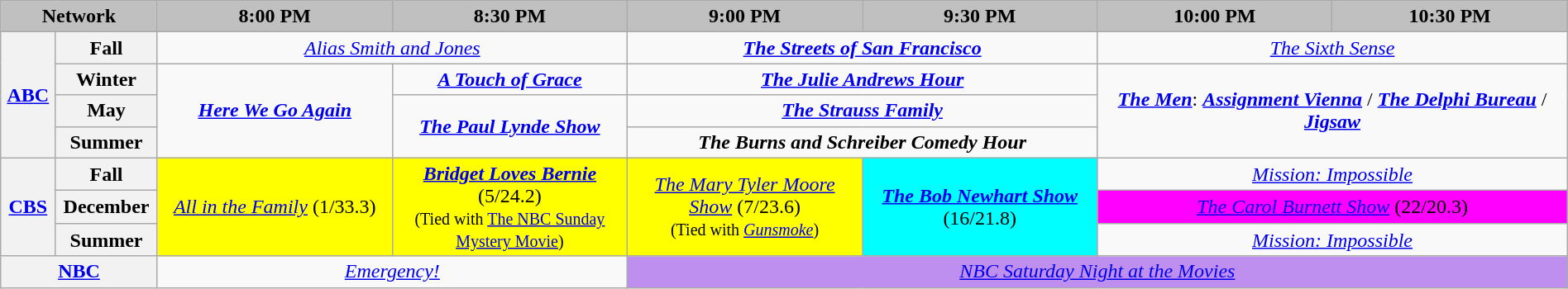<table class="wikitable plainrowheaders" style="width:100%; margin:auto; text-align:center;">
<tr>
<th colspan="2" style="background-color:#C0C0C0;width:10%;">Network</th>
<th style="background-color:#C0C0C0;width:15%;">8:00 PM</th>
<th style="background-color:#C0C0C0;width:15%;">8:30 PM</th>
<th style="background-color:#C0C0C0;width:15%;">9:00 PM</th>
<th style="background-color:#C0C0C0;width:15%;">9:30 PM</th>
<th style="background-color:#C0C0C0;width:15%;">10:00 PM</th>
<th style="background-color:#C0C0C0;width:15%;">10:30 PM</th>
</tr>
<tr>
<th rowspan="4"><a href='#'>ABC</a></th>
<th>Fall</th>
<td colspan="2"><em><a href='#'>Alias Smith and Jones</a></em></td>
<td colspan="2"><strong><em><a href='#'>The Streets of San Francisco</a></em></strong></td>
<td colspan="2"><em><a href='#'>The Sixth Sense</a></em></td>
</tr>
<tr>
<th>Winter</th>
<td rowspan="3"><strong><em><a href='#'>Here We Go Again</a></em></strong></td>
<td><strong><em><a href='#'>A Touch of Grace</a></em></strong></td>
<td colspan="2"><strong><em><a href='#'>The Julie Andrews Hour</a></em></strong></td>
<td colspan="2" rowspan="3"><strong><em><a href='#'>The Men</a></em></strong>: <strong><em><a href='#'>Assignment Vienna</a></em></strong> / <strong><em><a href='#'>The Delphi Bureau</a></em></strong> / <strong><em><a href='#'>Jigsaw</a></em></strong></td>
</tr>
<tr>
<th>May</th>
<td rowspan="2"><strong><em><a href='#'>The Paul Lynde Show</a></em></strong></td>
<td colspan="2"><strong><em><a href='#'>The Strauss Family</a></em></strong></td>
</tr>
<tr>
<th>Summer</th>
<td colspan="2"><strong><em>The Burns and Schreiber Comedy Hour</em></strong></td>
</tr>
<tr>
<th rowspan="3"><a href='#'>CBS</a></th>
<th>Fall</th>
<td bgcolor="#FFFF00" rowspan="3"><em><a href='#'>All in the Family</a></em> (1/33.3)</td>
<td bgcolor="#FFFF00" rowspan="3"><strong><em><a href='#'>Bridget Loves Bernie</a></em></strong> (5/24.2)<br><small>(Tied with <a href='#'>The NBC Sunday Mystery Movie</a>)</small></td>
<td bgcolor="#FFFF00" rowspan="3"><em><a href='#'>The Mary Tyler Moore Show</a></em> (7/23.6)<br><small>(Tied with <em><a href='#'>Gunsmoke</a></em>)</small></td>
<td bgcolor="#00FFFF" rowspan="3"><strong><em><a href='#'>The Bob Newhart Show</a></em></strong> (16/21.8)</td>
<td colspan="2"><em><a href='#'>Mission: Impossible</a></em></td>
</tr>
<tr>
<th>December</th>
<td bgcolor="#FF00FF" colspan="2"><em><a href='#'>The Carol Burnett Show</a></em> (22/20.3)</td>
</tr>
<tr>
<th>Summer</th>
<td colspan="2"><em><a href='#'>Mission: Impossible</a></em></td>
</tr>
<tr>
<th colspan="2"><a href='#'>NBC</a></th>
<td colspan="2"><em><a href='#'>Emergency!</a></em></td>
<td bgcolor="#bf8fef" colspan="4"><em><a href='#'>NBC Saturday Night at the Movies</a></em></td>
</tr>
</table>
